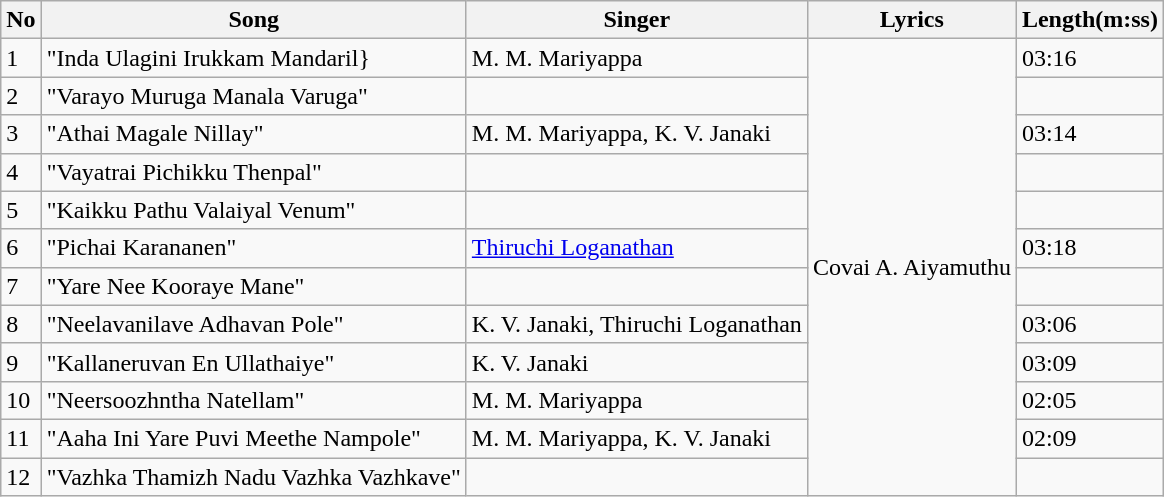<table class="wikitable">
<tr>
<th>No</th>
<th>Song</th>
<th>Singer</th>
<th>Lyrics</th>
<th>Length(m:ss)</th>
</tr>
<tr>
<td>1</td>
<td>"Inda Ulagini Irukkam Mandaril}</td>
<td>M. M. Mariyappa</td>
<td rowspan=12>Covai A. Aiyamuthu</td>
<td>03:16</td>
</tr>
<tr>
<td>2</td>
<td>"Varayo Muruga Manala Varuga"</td>
<td></td>
<td></td>
</tr>
<tr>
<td>3</td>
<td>"Athai Magale Nillay"</td>
<td>M. M. Mariyappa, K. V. Janaki</td>
<td>03:14</td>
</tr>
<tr>
<td>4</td>
<td>"Vayatrai Pichikku Thenpal"</td>
<td></td>
<td></td>
</tr>
<tr>
<td>5</td>
<td>"Kaikku Pathu Valaiyal Venum"</td>
<td></td>
<td></td>
</tr>
<tr>
<td>6</td>
<td>"Pichai Karananen"</td>
<td><a href='#'>Thiruchi Loganathan</a></td>
<td>03:18</td>
</tr>
<tr>
<td>7</td>
<td>"Yare Nee Kooraye Mane"</td>
<td></td>
<td></td>
</tr>
<tr>
<td>8</td>
<td>"Neelavanilave Adhavan Pole"</td>
<td>K. V. Janaki, Thiruchi Loganathan</td>
<td>03:06</td>
</tr>
<tr>
<td>9</td>
<td>"Kallaneruvan En Ullathaiye"</td>
<td>K. V. Janaki</td>
<td>03:09</td>
</tr>
<tr>
<td>10</td>
<td>"Neersoozhntha Natellam"</td>
<td>M. M. Mariyappa</td>
<td>02:05</td>
</tr>
<tr>
<td>11</td>
<td>"Aaha Ini Yare Puvi Meethe Nampole"</td>
<td>M. M. Mariyappa, K. V. Janaki</td>
<td>02:09</td>
</tr>
<tr>
<td>12</td>
<td>"Vazhka Thamizh Nadu Vazhka Vazhkave"</td>
<td></td>
<td></td>
</tr>
</table>
